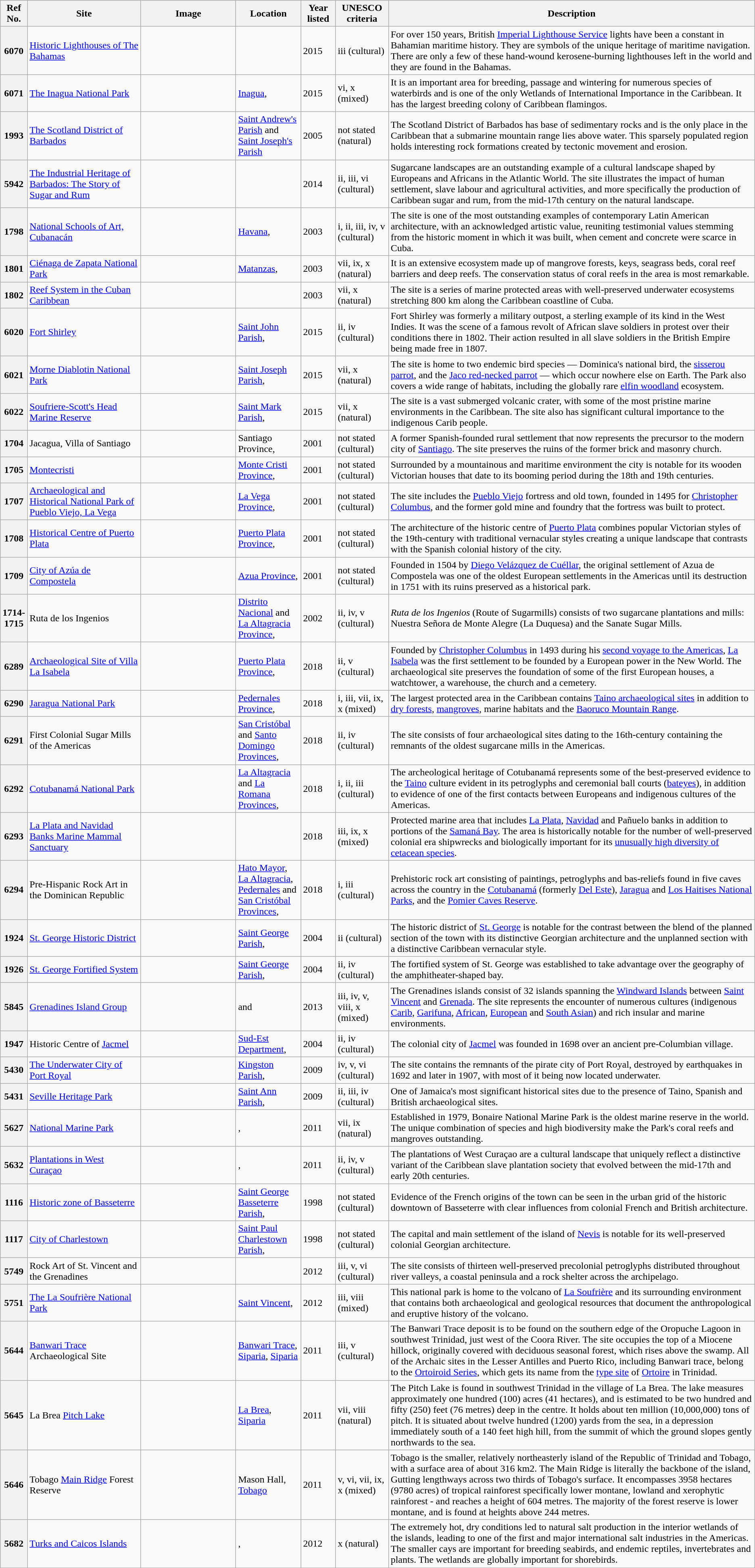<table class="wikitable sortable plainrowheaders">
<tr>
<th scope="col" style="width:30px;">Ref No.</th>
<th scope="col" style="width:180px;">Site</th>
<th scope="col" class="unsortable" style="width:150px;">Image</th>
<th scope="col" style="width:100px;">Location</th>
<th scope="col" style="width:50px;">Year listed</th>
<th scope="col" style="width:80px;">UNESCO criteria</th>
<th class="unsortable" scope="col">Description</th>
</tr>
<tr ->
<th>6070</th>
<td><a href='#'>Historic Lighthouses of The Bahamas</a></td>
<td></td>
<td></td>
<td>2015</td>
<td>iii (cultural)</td>
<td>For over 150 years, British <a href='#'>Imperial Lighthouse Service</a> lights have been a constant in Bahamian maritime history. They are symbols of the unique heritage of maritime navigation. There are only a few of these hand-wound kerosene-burning lighthouses left in the world and they are found in the Bahamas.</td>
</tr>
<tr ->
<th>6071</th>
<td><a href='#'>The Inagua National Park</a></td>
<td></td>
<td><a href='#'>Inagua</a>, </td>
<td>2015</td>
<td>vi, x (mixed)</td>
<td>It is an important area for breeding, passage and wintering for numerous species of waterbirds and is one of the only Wetlands of International Importance in the Caribbean. It has the largest breeding colony of Caribbean flamingos.</td>
</tr>
<tr ->
<th>1993</th>
<td><a href='#'>The Scotland District of Barbados</a></td>
<td></td>
<td><a href='#'>Saint Andrew's Parish</a> and <a href='#'>Saint Joseph's Parish</a> </td>
<td>2005</td>
<td>not stated (natural)</td>
<td>The Scotland District of Barbados has base of sedimentary rocks and is the only place in the Caribbean that a submarine mountain range lies above water. This sparsely populated region holds interesting rock formations created by tectonic movement and erosion.</td>
</tr>
<tr ->
<th>5942</th>
<td><a href='#'>The Industrial Heritage of Barbados: The Story of Sugar and Rum</a></td>
<td></td>
<td></td>
<td>2014</td>
<td>ii, iii, vi (cultural)</td>
<td>Sugarcane landscapes are an outstanding example of a cultural landscape shaped by Europeans and Africans in the Atlantic World. The site illustrates the impact of human settlement, slave labour and agricultural activities, and more specifically the production of Caribbean sugar and rum, from the mid-17th century on the natural landscape.</td>
</tr>
<tr ->
<th>1798</th>
<td><a href='#'>National Schools of Art, Cubanacán</a></td>
<td></td>
<td><a href='#'>Havana</a>, </td>
<td>2003</td>
<td>i, ii, iii, iv, v (cultural)</td>
<td>The site is one of the most outstanding examples of contemporary Latin American architecture, with an acknowledged artistic value, reuniting testimonial values stemming from the historic moment in which it was built, when cement and concrete were scarce in Cuba.</td>
</tr>
<tr ->
<th>1801</th>
<td><a href='#'>Ciénaga de Zapata National Park</a></td>
<td></td>
<td><a href='#'>Matanzas</a>, </td>
<td>2003</td>
<td>vii, ix, x (natural)</td>
<td>It is an extensive ecosystem made up of mangrove forests, keys, seagrass beds, coral reef barriers and deep reefs. The conservation status of coral reefs in the area is most remarkable.</td>
</tr>
<tr ->
<th>1802</th>
<td><a href='#'>Reef System in the Cuban Caribbean</a></td>
<td></td>
<td></td>
<td>2003</td>
<td>vii, x (natural)</td>
<td>The site is a series of marine protected areas with well-preserved underwater ecosystems stretching 800 km along the Caribbean coastline of Cuba.</td>
</tr>
<tr ->
<th>6020</th>
<td><a href='#'>Fort Shirley</a></td>
<td></td>
<td><a href='#'>Saint John Parish</a>, </td>
<td>2015</td>
<td>ii, iv (cultural)</td>
<td>Fort Shirley was formerly a military outpost, a sterling example of its kind in the West Indies. It was the scene of a famous revolt of African slave soldiers in protest over their conditions there in 1802. Their action resulted in all slave soldiers in the British Empire being made free in 1807.</td>
</tr>
<tr ->
<th>6021</th>
<td><a href='#'>Morne Diablotin National Park</a></td>
<td></td>
<td><a href='#'>Saint Joseph Parish</a>, </td>
<td>2015</td>
<td>vii, x (natural)</td>
<td>The site is home to two endemic bird species — Dominica's national bird, the <a href='#'>sisserou parrot</a>, and the <a href='#'>Jaco red-necked parrot</a> — which occur nowhere else on Earth. The Park also covers a wide range of habitats, including the globally rare <a href='#'>elfin woodland</a> ecosystem.</td>
</tr>
<tr ->
<th>6022</th>
<td><a href='#'>Soufriere-Scott's Head Marine Reserve</a></td>
<td></td>
<td><a href='#'>Saint Mark Parish</a>, </td>
<td>2015</td>
<td>vii, x (natural)</td>
<td>The site is a vast submerged volcanic crater, with some of the most pristine marine environments in the Caribbean. The site also has significant cultural importance to the indigenous Carib people.</td>
</tr>
<tr>
<th>1704</th>
<td>Jacagua, Villa of Santiago</td>
<td></td>
<td>Santiago Province, </td>
<td>2001</td>
<td>not stated (cultural)</td>
<td>A former Spanish-founded rural settlement that now represents the precursor to the modern city of <a href='#'>Santiago</a>. The site preserves the ruins of the former brick and masonry church.</td>
</tr>
<tr>
<th>1705</th>
<td><a href='#'>Montecristi</a></td>
<td></td>
<td><a href='#'>Monte Cristi Province</a>, </td>
<td>2001</td>
<td>not stated (cultural)</td>
<td>Surrounded by a mountainous and maritime environment the city is notable for its wooden Victorian houses that date to its booming period during the 18th and 19th centuries.</td>
</tr>
<tr>
<th>1707</th>
<td><a href='#'>Archaeological and Historical National Park of Pueblo Viejo, La Vega</a></td>
<td></td>
<td><a href='#'>La Vega Province</a>, </td>
<td>2001</td>
<td>not stated (cultural)</td>
<td>The site includes the <a href='#'>Pueblo Viejo</a> fortress and old town, founded in 1495 for <a href='#'>Christopher Columbus</a>, and the former gold mine and foundry that the fortress was built to protect.</td>
</tr>
<tr>
<th>1708</th>
<td><a href='#'>Historical Centre of Puerto Plata</a></td>
<td></td>
<td><a href='#'>Puerto Plata Province</a>, </td>
<td>2001</td>
<td>not stated (cultural)</td>
<td>The architecture of the historic centre of <a href='#'>Puerto Plata</a> combines popular Victorian styles of the 19th-century with traditional vernacular styles creating a unique landscape that contrasts with the Spanish colonial history of the city.</td>
</tr>
<tr>
<th>1709</th>
<td><a href='#'>City of Azúa de Compostela</a></td>
<td></td>
<td><a href='#'>Azua Province</a>, </td>
<td>2001</td>
<td>not stated (cultural)</td>
<td>Founded in 1504 by <a href='#'>Diego Velázquez de Cuéllar</a>, the original settlement of Azua de Compostela was one of the oldest European settlements in the Americas until its destruction in 1751 with its ruins preserved as a historical park.</td>
</tr>
<tr>
<th>1714-1715</th>
<td>Ruta de los Ingenios</td>
<td></td>
<td><a href='#'>Distrito Nacional</a> and <a href='#'>La Altagracia Province</a>, </td>
<td>2002</td>
<td>ii, iv, v (cultural)</td>
<td><em>Ruta de los Ingenios</em> (Route of Sugarmills) consists of two sugarcane plantations and mills: Nuestra Señora de Monte Alegre (La Duquesa) and the Sanate Sugar Mills.</td>
</tr>
<tr>
<th>6289</th>
<td><a href='#'>Archaeological Site of Villa La Isabela</a></td>
<td></td>
<td><a href='#'>Puerto Plata Province</a>, </td>
<td>2018</td>
<td>ii, v (cultural)</td>
<td>Founded by <a href='#'>Christopher Columbus</a> in 1493 during his <a href='#'>second voyage to the Americas</a>, <a href='#'>La Isabela</a> was the first settlement to be founded by a European power in the New World. The archaeological site preserves the foundation of some of the first European houses, a watchtower, a warehouse, the church and a cemetery.</td>
</tr>
<tr>
<th>6290</th>
<td><a href='#'>Jaragua National Park</a></td>
<td></td>
<td><a href='#'>Pedernales Province</a>, </td>
<td>2018</td>
<td>i, iii, vii, ix, x (mixed)</td>
<td>The largest protected area in the Caribbean contains <a href='#'>Taino archaeological sites</a> in addition to <a href='#'>dry forests</a>, <a href='#'>mangroves</a>, marine habitats and the <a href='#'>Baoruco Mountain Range</a>.</td>
</tr>
<tr>
<th>6291</th>
<td>First Colonial Sugar Mills of the Americas</td>
<td></td>
<td><a href='#'>San Cristóbal</a> and <a href='#'>Santo Domingo Provinces</a>, </td>
<td>2018</td>
<td>ii, iv (cultural)</td>
<td>The site consists of four archaeological sites dating to the 16th-century containing the remnants of the oldest sugarcane mills in the Americas.</td>
</tr>
<tr>
<th>6292</th>
<td><a href='#'>Cotubanamá National Park</a></td>
<td></td>
<td><a href='#'>La Altagracia</a> and <a href='#'>La Romana Provinces</a>, </td>
<td>2018</td>
<td>i, ii, iii (cultural)</td>
<td>The archeological heritage of Cotubanamá represents some of the best-preserved evidence to the <a href='#'>Taino</a> culture evident in its petroglyphs and ceremonial ball courts (<a href='#'>bateyes</a>), in addition to evidence of one of the first contacts between Europeans and indigenous cultures of the Americas.</td>
</tr>
<tr>
<th>6293</th>
<td><a href='#'>La Plata and Navidad Banks Marine Mammal Sanctuary</a></td>
<td></td>
<td></td>
<td>2018</td>
<td>iii, ix, x (mixed)</td>
<td>Protected marine area that includes <a href='#'>La Plata</a>, <a href='#'>Navidad</a> and Pañuelo banks in addition to portions of the <a href='#'>Samaná Bay</a>. The area is historically notable for the number of well-preserved colonial era shipwrecks and biologically important for its <a href='#'>unusually high diversity of cetacean species</a>.</td>
</tr>
<tr>
<th>6294</th>
<td>Pre-Hispanic Rock Art in the Dominican Republic</td>
<td></td>
<td><a href='#'>Hato Mayor</a>, <a href='#'>La Altagracia</a>, <a href='#'>Pedernales</a> and <a href='#'>San Cristóbal Provinces</a>, </td>
<td>2018</td>
<td>i, iii (cultural)</td>
<td>Prehistoric rock art consisting of paintings, petroglyphs and bas-reliefs found in five caves across the country in the <a href='#'>Cotubanamá</a> (formerly <a href='#'>Del Este</a>), <a href='#'>Jaragua</a> and <a href='#'>Los Haitises National Parks</a>, and the <a href='#'>Pomier Caves Reserve</a>.</td>
</tr>
<tr>
<th>1924</th>
<td><a href='#'>St. George Historic District</a></td>
<td></td>
<td><a href='#'>Saint George Parish</a>, </td>
<td>2004</td>
<td>ii (cultural)</td>
<td>The historic district of <a href='#'>St. George</a> is notable for the contrast between the blend of the planned section of the town with its distinctive Georgian architecture and the unplanned section with a distinctive Caribbean vernacular style.</td>
</tr>
<tr>
<th>1926</th>
<td><a href='#'>St. George Fortified System</a></td>
<td></td>
<td><a href='#'>Saint George Parish</a>, </td>
<td>2004</td>
<td>ii, iv (cultural)</td>
<td>The fortified system of St. George was established to take advantage over the geography of the amphitheater-shaped bay.</td>
</tr>
<tr>
<th>5845</th>
<td><a href='#'>Grenadines Island Group</a></td>
<td></td>
<td> and </td>
<td>2013</td>
<td>iii, iv, v, viii, x (mixed)</td>
<td>The Grenadines islands consist of 32 islands spanning the <a href='#'>Windward Islands</a> between <a href='#'>Saint Vincent</a> and <a href='#'>Grenada</a>. The site represents the encounter of numerous cultures (indigenous <a href='#'>Carib</a>, <a href='#'>Garifuna</a>, <a href='#'>African</a>, <a href='#'>European</a> and <a href='#'>South Asian</a>) and rich insular and marine environments.</td>
</tr>
<tr ->
<th>1947</th>
<td>Historic Centre of <a href='#'>Jacmel</a></td>
<td></td>
<td><a href='#'>Sud-Est Department</a>,<br></td>
<td>2004</td>
<td>ii, iv (cultural)</td>
<td>The colonial city of <a href='#'>Jacmel</a> was founded in 1698 over an ancient pre-Columbian village.</td>
</tr>
<tr>
<th>5430</th>
<td><a href='#'>The Underwater City of Port Royal</a></td>
<td></td>
<td><a href='#'>Kingston Parish</a>, </td>
<td>2009</td>
<td>iv, v, vi (cultural)</td>
<td>The site contains the remnants of the pirate city of Port Royal, destroyed by earthquakes in 1692 and later in 1907, with most of it being now located underwater.</td>
</tr>
<tr>
<th>5431</th>
<td><a href='#'>Seville Heritage Park</a></td>
<td></td>
<td><a href='#'>Saint Ann Parish</a>, </td>
<td>2009</td>
<td>ii, iii, iv (cultural)</td>
<td>One of Jamaica's most significant historical sites due to the presence of Taino, Spanish and British archaeological sites.</td>
</tr>
<tr ->
<th>5627</th>
<td><a href='#'>National Marine Park</a></td>
<td></td>
<td>,<br></td>
<td>2011</td>
<td>vii, ix (natural)</td>
<td>Established in 1979, Bonaire National Marine Park is the oldest marine reserve in the world. The unique combination of species and high biodiversity make the Park's coral reefs and mangroves outstanding.</td>
</tr>
<tr ->
<th>5632</th>
<td><a href='#'>Plantations in West Curaçao</a></td>
<td></td>
<td>,<br></td>
<td>2011</td>
<td>ii, iv, v (cultural)</td>
<td>The plantations of West Curaçao are a cultural landscape that uniquely reflect a distinctive variant of the Caribbean slave plantation society that evolved between the mid-17th and early 20th centuries.</td>
</tr>
<tr>
<th>1116</th>
<td><a href='#'>Historic zone of Basseterre</a></td>
<td></td>
<td><a href='#'>Saint George Basseterre Parish</a>, </td>
<td>1998</td>
<td>not stated (cultural)</td>
<td>Evidence of the French origins of the town can be seen in the urban grid of the historic downtown of Basseterre with clear influences from colonial French and British architecture.</td>
</tr>
<tr>
<th>1117</th>
<td><a href='#'>City of Charlestown</a></td>
<td></td>
<td><a href='#'>Saint Paul Charlestown Parish</a>, </td>
<td>1998</td>
<td>not stated (cultural)</td>
<td>The capital and main settlement of the island of <a href='#'>Nevis</a> is notable for its well-preserved colonial Georgian architecture.</td>
</tr>
<tr>
<th>5749</th>
<td>Rock Art of St. Vincent and the Grenadines</td>
<td></td>
<td></td>
<td>2012</td>
<td>iii, v, vi (cultural)</td>
<td>The site consists of thirteen well-preserved precolonial petroglyphs distributed throughout river valleys, a coastal peninsula and a rock shelter across the archipelago.</td>
</tr>
<tr>
<th>5751</th>
<td><a href='#'>The La Soufrière National Park</a></td>
<td></td>
<td><a href='#'>Saint Vincent</a>, </td>
<td>2012</td>
<td>iii, viii (mixed)</td>
<td>This national park is home to the volcano of <a href='#'>La Soufrière</a> and its surrounding environment that contains both archaeological and geological resources that document the anthropological and eruptive history of the volcano.</td>
</tr>
<tr ->
<th>5644</th>
<td><a href='#'>Banwari Trace</a> Archaeological Site</td>
<td></td>
<td><a href='#'>Banwari Trace</a>, <a href='#'>Siparia</a>, <a href='#'>Siparia</a><br></td>
<td>2011</td>
<td>iii, v (cultural)</td>
<td>The Banwari Trace deposit is to be found on the southern edge of the Oropuche Lagoon in southwest Trinidad, just west of the Coora River. The site occupies the top of a Miocene hillock, originally covered with deciduous seasonal forest, which rises above the swamp. All of the Archaic sites in the Lesser Antilles and Puerto Rico, including Banwari trace, belong to the <a href='#'>Ortoiroid Series</a>, which gets its name from the <a href='#'>type site</a> of <a href='#'>Ortoire</a> in Trinidad.</td>
</tr>
<tr ->
<th>5645</th>
<td>La Brea <a href='#'>Pitch Lake</a></td>
<td></td>
<td><a href='#'>La Brea</a>, <a href='#'>Siparia</a><br></td>
<td>2011</td>
<td>vii, viii (natural)</td>
<td>The Pitch Lake is found in southwest Trinidad in the village of La Brea. The lake measures approximately one hundred (100) acres (41 hectares), and is estimated to be two hundred and fifty (250) feet (76 metres) deep in the centre. It holds about ten million (10,000,000) tons of pitch. It is situated about twelve hundred (1200) yards from the sea, in a depression immediately south of a 140 feet high hill, from the summit of which the ground slopes gently northwards to the sea.</td>
</tr>
<tr ->
<th>5646</th>
<td>Tobago <a href='#'>Main Ridge</a> Forest Reserve</td>
<td></td>
<td>Mason Hall, <a href='#'>Tobago</a><br></td>
<td>2011</td>
<td>v, vi, vii, ix, x (mixed)</td>
<td>Tobago is the smaller, relatively northeasterly island of the Republic of Trinidad and Tobago, with a surface area of about 316 km2. The Main Ridge is literally the backbone of the island, Gutting lengthways across two thirds of Tobago's surface. It encompasses 3958 hectares (9780 acres) of tropical rainforest specifically lower montane, lowland and xerophytic rainforest - and reaches a height of 604 metres. The majority of the forest reserve is lower montane, and is found at heights above 244 metres.</td>
</tr>
<tr ->
<th>5682</th>
<td><a href='#'>Turks and Caicos Islands</a></td>
<td></td>
<td>,<br></td>
<td>2012</td>
<td>x (natural)</td>
<td>The extremely hot, dry conditions led to natural salt production in the interior wetlands of the islands, leading to one of the first and major international salt industries in the Americas. The smaller cays are important for breeding seabirds, and endemic reptiles, invertebrates and plants. The wetlands are globally important for shorebirds.</td>
</tr>
<tr>
</tr>
</table>
